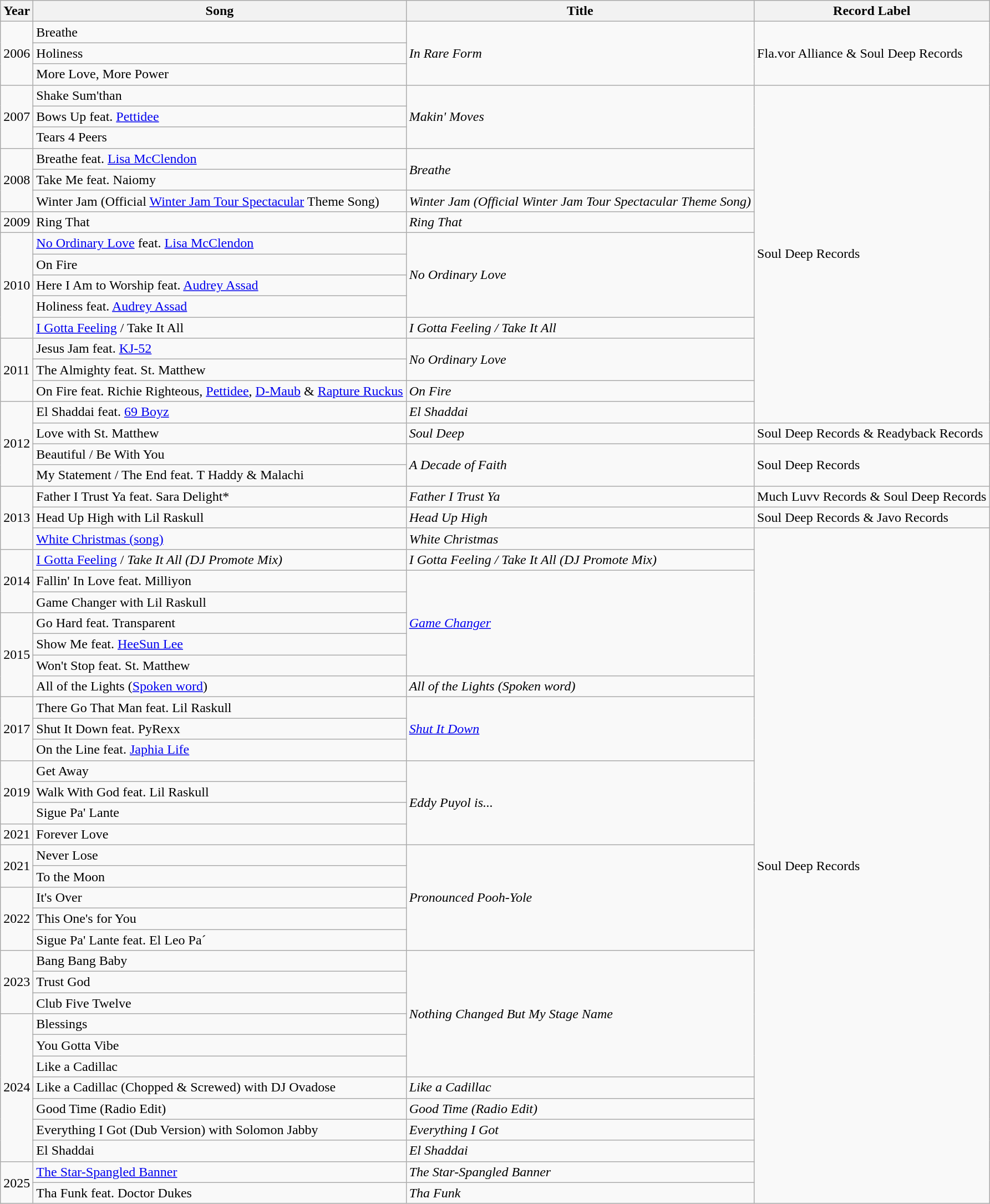<table class="wikitable">
<tr>
<th>Year</th>
<th>Song</th>
<th>Title</th>
<th>Record Label</th>
</tr>
<tr>
<td rowspan="3">2006</td>
<td>Breathe</td>
<td rowspan="3"><em>In Rare Form</em></td>
<td rowspan="3">Fla.vor Alliance & Soul Deep Records</td>
</tr>
<tr>
<td>Holiness</td>
</tr>
<tr>
<td>More Love, More Power</td>
</tr>
<tr>
<td rowspan="3">2007</td>
<td>Shake Sum'than</td>
<td rowspan="3"><em>Makin' Moves</em></td>
<td rowspan="16">Soul Deep Records</td>
</tr>
<tr>
<td>Bows Up feat. <a href='#'>Pettidee</a></td>
</tr>
<tr>
<td>Tears 4 Peers</td>
</tr>
<tr>
<td rowspan="3">2008</td>
<td>Breathe feat. <a href='#'>Lisa McClendon</a></td>
<td rowspan="2"><em>Breathe</em></td>
</tr>
<tr>
<td>Take Me feat. Naiomy</td>
</tr>
<tr>
<td>Winter Jam (Official <a href='#'>Winter Jam Tour Spectacular</a> Theme Song)</td>
<td><em>Winter Jam (Official Winter Jam Tour Spectacular Theme Song)</em></td>
</tr>
<tr>
<td>2009</td>
<td>Ring That</td>
<td><em>Ring That</em></td>
</tr>
<tr>
<td rowspan="5">2010</td>
<td><a href='#'>No Ordinary Love</a> feat. <a href='#'>Lisa McClendon</a></td>
<td rowspan="4"><em>No Ordinary Love</em></td>
</tr>
<tr>
<td>On Fire</td>
</tr>
<tr>
<td>Here I Am to Worship feat. <a href='#'>Audrey Assad</a></td>
</tr>
<tr>
<td>Holiness feat. <a href='#'>Audrey Assad</a></td>
</tr>
<tr>
<td><a href='#'>I Gotta Feeling</a> / Take It All</td>
<td><em>I Gotta Feeling / Take It All</em></td>
</tr>
<tr>
<td rowspan="3">2011</td>
<td>Jesus Jam feat. <a href='#'>KJ-52</a></td>
<td rowspan="2"><em>No Ordinary Love</em></td>
</tr>
<tr>
<td>The Almighty feat. St. Matthew</td>
</tr>
<tr>
<td>On Fire feat. Richie Righteous, <a href='#'>Pettidee</a>, <a href='#'>D-Maub</a> & <a href='#'>Rapture Ruckus</a></td>
<td><em>On Fire</em></td>
</tr>
<tr>
<td rowspan="4">2012</td>
<td>El Shaddai feat. <a href='#'>69 Boyz</a></td>
<td><em>El Shaddai</em></td>
</tr>
<tr>
<td>Love with St. Matthew</td>
<td><em>Soul Deep</em></td>
<td>Soul Deep Records & Readyback Records</td>
</tr>
<tr>
<td>Beautiful / Be With You</td>
<td rowspan="2"><em>A Decade of Faith</em></td>
<td rowspan="2">Soul Deep Records</td>
</tr>
<tr>
<td>My Statement / The End feat. T Haddy & Malachi</td>
</tr>
<tr>
<td rowspan="3">2013</td>
<td>Father I Trust Ya feat. Sara Delight*</td>
<td><em>Father I Trust Ya</em></td>
<td>Much Luvv Records & Soul Deep Records</td>
</tr>
<tr>
<td>Head Up High with Lil Raskull</td>
<td><em>Head Up High</em></td>
<td>Soul Deep Records & Javo Records</td>
</tr>
<tr>
<td><a href='#'>White Christmas (song)</a></td>
<td><em>White Christmas</em></td>
<td rowspan="32">Soul Deep Records</td>
</tr>
<tr>
<td rowspan="3">2014</td>
<td><a href='#'>I Gotta Feeling</a> / <em>Take It All (DJ Promote Mix)</em></td>
<td><em>I Gotta Feeling / Take It All (DJ Promote Mix)</em></td>
</tr>
<tr>
<td>Fallin' In Love feat. Milliyon</td>
<td rowspan="5"><em><a href='#'>Game Changer</a></em></td>
</tr>
<tr>
<td>Game Changer with Lil Raskull</td>
</tr>
<tr>
<td rowspan="4">2015</td>
<td>Go Hard feat. Transparent</td>
</tr>
<tr>
<td>Show Me feat. <a href='#'>HeeSun Lee</a></td>
</tr>
<tr>
<td>Won't Stop feat. St. Matthew</td>
</tr>
<tr>
<td>All of the Lights (<a href='#'>Spoken word</a>)</td>
<td><em>All of the Lights (Spoken word)</em></td>
</tr>
<tr>
<td rowspan="3">2017</td>
<td>There Go That Man feat. Lil Raskull</td>
<td rowspan="3"><em><a href='#'>Shut It Down</a></em></td>
</tr>
<tr>
<td>Shut It Down feat. PyRexx</td>
</tr>
<tr>
<td>On the Line feat. <a href='#'>Japhia Life</a></td>
</tr>
<tr>
<td rowspan="3">2019</td>
<td>Get Away</td>
<td rowspan="4"><em>Eddy Puyol is...</em></td>
</tr>
<tr>
<td>Walk With God feat. Lil Raskull</td>
</tr>
<tr>
<td>Sigue Pa' Lante</td>
</tr>
<tr>
<td rowspan="1">2021</td>
<td>Forever Love</td>
</tr>
<tr>
<td rowspan="2">2021</td>
<td>Never Lose</td>
<td rowspan="5"><em>Pronounced Pooh-Yole</em></td>
</tr>
<tr>
<td>To the Moon</td>
</tr>
<tr>
<td rowspan="3">2022</td>
<td>It's Over</td>
</tr>
<tr>
<td>This One's for You</td>
</tr>
<tr>
<td>Sigue Pa' Lante feat. El Leo Pa´</td>
</tr>
<tr>
<td rowspan="3">2023</td>
<td>Bang Bang Baby</td>
<td rowspan="6"><em>Nothing Changed But My Stage Name</em></td>
</tr>
<tr>
<td>Trust God</td>
</tr>
<tr>
<td>Club Five Twelve</td>
</tr>
<tr>
<td rowspan="7">2024</td>
<td>Blessings</td>
</tr>
<tr>
<td>You Gotta Vibe</td>
</tr>
<tr>
<td>Like a Cadillac</td>
</tr>
<tr>
<td>Like a Cadillac (Chopped & Screwed) with DJ Ovadose</td>
<td><em>Like a Cadillac</em></td>
</tr>
<tr>
<td>Good Time (Radio Edit)</td>
<td><em>Good Time (Radio Edit)</em></td>
</tr>
<tr>
<td>Everything I Got (Dub Version) with Solomon Jabby</td>
<td><em>Everything I Got</em></td>
</tr>
<tr>
<td>El Shaddai</td>
<td><em>El Shaddai</em></td>
</tr>
<tr>
<td rowspan="2">2025</td>
<td><a href='#'>The Star-Spangled Banner</a></td>
<td><em>The Star-Spangled Banner</em></td>
</tr>
<tr>
<td>Tha Funk feat. Doctor Dukes</td>
<td><em>Tha Funk</em></td>
</tr>
</table>
